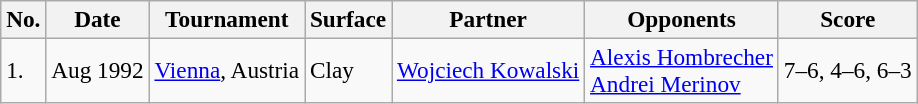<table class="sortable wikitable" style=font-size:97%>
<tr>
<th>No.</th>
<th>Date</th>
<th>Tournament</th>
<th>Surface</th>
<th>Partner</th>
<th>Opponents</th>
<th class="unsortable">Score</th>
</tr>
<tr>
<td>1.</td>
<td>Aug 1992</td>
<td><a href='#'>Vienna</a>, Austria</td>
<td>Clay</td>
<td> <a href='#'>Wojciech Kowalski</a></td>
<td> <a href='#'>Alexis Hombrecher</a><br> <a href='#'>Andrei Merinov</a></td>
<td>7–6, 4–6, 6–3</td>
</tr>
</table>
